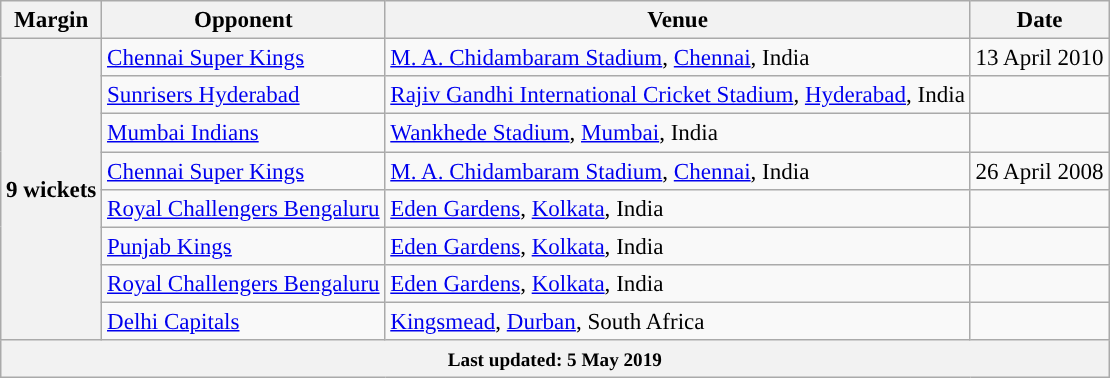<table class="wikitable sortable" style="text-align:left;font-size:96%;">
<tr>
<th>Margin</th>
<th>Opponent</th>
<th>Venue</th>
<th>Date</th>
</tr>
<tr>
<th rowspan=8>9 wickets</th>
<td><a href='#'>Chennai Super Kings</a></td>
<td><a href='#'>M. A. Chidambaram Stadium</a>, <a href='#'>Chennai</a>, India</td>
<td>13 April 2010</td>
</tr>
<tr>
<td><a href='#'>Sunrisers Hyderabad</a></td>
<td><a href='#'>Rajiv Gandhi International Cricket Stadium</a>, <a href='#'>Hyderabad</a>, India</td>
<td></td>
</tr>
<tr>
<td><a href='#'>Mumbai Indians</a></td>
<td><a href='#'>Wankhede Stadium</a>, <a href='#'>Mumbai</a>, India</td>
<td></td>
</tr>
<tr>
<td><a href='#'>Chennai Super Kings</a></td>
<td><a href='#'>M. A. Chidambaram Stadium</a>, <a href='#'>Chennai</a>, India</td>
<td>26 April 2008</td>
</tr>
<tr>
<td><a href='#'>Royal Challengers Bengaluru</a></td>
<td><a href='#'>Eden Gardens</a>, <a href='#'>Kolkata</a>, India</td>
<td></td>
</tr>
<tr>
<td><a href='#'>Punjab Kings</a></td>
<td><a href='#'>Eden Gardens</a>, <a href='#'>Kolkata</a>, India</td>
<td></td>
</tr>
<tr>
<td><a href='#'>Royal Challengers Bengaluru</a></td>
<td><a href='#'>Eden Gardens</a>, <a href='#'>Kolkata</a>, India</td>
<td></td>
</tr>
<tr>
<td><a href='#'>Delhi Capitals</a></td>
<td><a href='#'>Kingsmead</a>, <a href='#'>Durban</a>, South Africa</td>
<td></td>
</tr>
<tr class="sortbottom">
<th colspan="4"><small>Last updated: 5 May 2019</small></th>
</tr>
</table>
